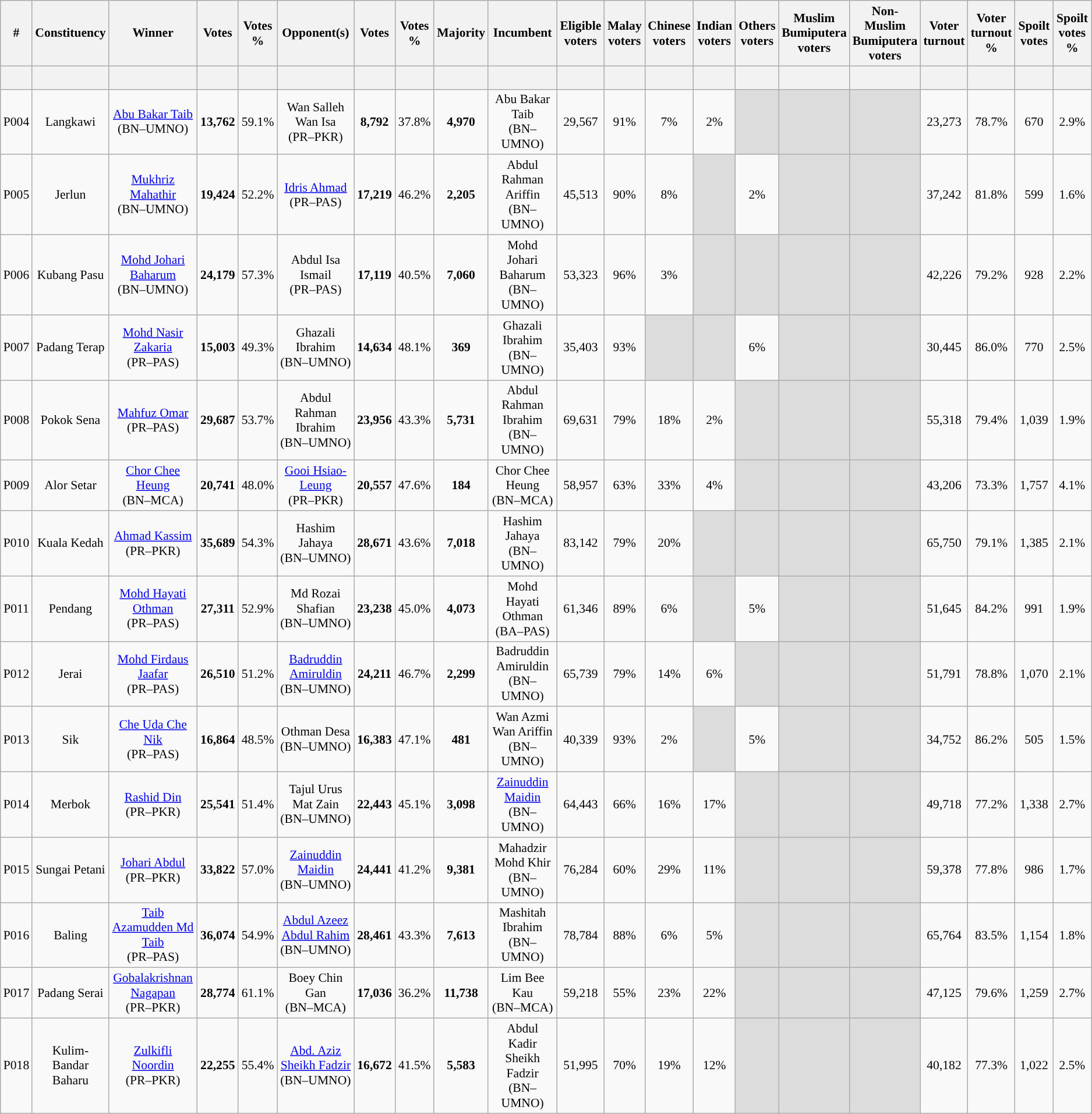<table class="wikitable sortable" style="text-align:center; font-size:90%">
<tr>
<th width="30">#</th>
<th width="60">Constituency</th>
<th width="150">Winner</th>
<th width="50">Votes</th>
<th width="50">Votes %</th>
<th width="150">Opponent(s)</th>
<th width="50">Votes</th>
<th width="50">Votes %</th>
<th width="50">Majority</th>
<th width="150">Incumbent</th>
<th width="50">Eligible voters</th>
<th width="50">Malay voters</th>
<th width="50">Chinese voters</th>
<th width="50">Indian voters</th>
<th width="50">Others voters</th>
<th width="50">Muslim Bumiputera voters</th>
<th width="50">Non-Muslim Bumiputera voters</th>
<th width="50">Voter turnout</th>
<th width="50">Voter turnout %</th>
<th width="50">Spoilt votes</th>
<th width="50">Spoilt votes %</th>
</tr>
<tr>
<th height="20"></th>
<th></th>
<th></th>
<th></th>
<th></th>
<th></th>
<th></th>
<th></th>
<th></th>
<th></th>
<th></th>
<th></th>
<th></th>
<th></th>
<th></th>
<th></th>
<th></th>
<th></th>
<th></th>
<th></th>
<th></th>
</tr>
<tr>
<td>P004</td>
<td>Langkawi</td>
<td><a href='#'>Abu Bakar Taib</a><br>(BN–UMNO)</td>
<td><strong>13,762</strong></td>
<td>59.1%</td>
<td>Wan Salleh Wan Isa<br>(PR–PKR)</td>
<td><strong>8,792</strong></td>
<td>37.8%</td>
<td><strong>4,970</strong></td>
<td>Abu Bakar Taib<br>(BN–UMNO)</td>
<td>29,567</td>
<td>91%</td>
<td>7%</td>
<td>2%</td>
<td bgcolor="dcdcdc"></td>
<td bgcolor="dcdcdc"></td>
<td bgcolor="dcdcdc"></td>
<td>23,273</td>
<td>78.7%</td>
<td>670</td>
<td>2.9%</td>
</tr>
<tr>
<td>P005</td>
<td>Jerlun</td>
<td><a href='#'>Mukhriz Mahathir</a><br>(BN–UMNO)</td>
<td><strong>19,424</strong></td>
<td>52.2%</td>
<td><a href='#'>Idris Ahmad</a><br>(PR–PAS)</td>
<td><strong>17,219</strong></td>
<td>46.2%</td>
<td><strong>2,205</strong></td>
<td>Abdul Rahman Ariffin<br>(BN–UMNO)</td>
<td>45,513</td>
<td>90%</td>
<td>8%</td>
<td bgcolor="dcdcdc"></td>
<td>2%</td>
<td bgcolor="dcdcdc"></td>
<td bgcolor="dcdcdc"></td>
<td>37,242</td>
<td>81.8%</td>
<td>599</td>
<td>1.6%</td>
</tr>
<tr>
<td>P006</td>
<td>Kubang Pasu</td>
<td><a href='#'>Mohd Johari Baharum</a><br>(BN–UMNO)</td>
<td><strong>24,179</strong></td>
<td>57.3%</td>
<td>Abdul Isa Ismail<br>(PR–PAS)</td>
<td><strong>17,119</strong></td>
<td>40.5%</td>
<td><strong>7,060</strong></td>
<td>Mohd Johari Baharum<br>(BN–UMNO)</td>
<td>53,323</td>
<td>96%</td>
<td>3%</td>
<td bgcolor="dcdcdc"></td>
<td bgcolor="dcdcdc"></td>
<td bgcolor="dcdcdc"></td>
<td bgcolor="dcdcdc"></td>
<td>42,226</td>
<td>79.2%</td>
<td>928</td>
<td>2.2%</td>
</tr>
<tr>
<td>P007</td>
<td>Padang Terap</td>
<td><a href='#'>Mohd Nasir Zakaria</a><br>(PR–PAS)</td>
<td><strong>15,003</strong></td>
<td>49.3%</td>
<td>Ghazali Ibrahim<br>(BN–UMNO)</td>
<td><strong>14,634</strong></td>
<td>48.1%</td>
<td><strong>369</strong></td>
<td>Ghazali Ibrahim<br>(BN–UMNO)</td>
<td>35,403</td>
<td>93%</td>
<td bgcolor="dcdcdc"></td>
<td bgcolor="dcdcdc"></td>
<td>6%</td>
<td bgcolor="dcdcdc"></td>
<td bgcolor="dcdcdc"></td>
<td>30,445</td>
<td>86.0%</td>
<td>770</td>
<td>2.5%</td>
</tr>
<tr>
<td>P008</td>
<td>Pokok Sena</td>
<td><a href='#'>Mahfuz Omar</a><br>(PR–PAS)</td>
<td><strong>29,687</strong></td>
<td>53.7%</td>
<td>Abdul Rahman Ibrahim<br>(BN–UMNO)</td>
<td><strong>23,956</strong></td>
<td>43.3%</td>
<td><strong>5,731</strong></td>
<td>Abdul Rahman Ibrahim<br>(BN–UMNO)</td>
<td>69,631</td>
<td>79%</td>
<td>18%</td>
<td>2%</td>
<td bgcolor="dcdcdc"></td>
<td bgcolor="dcdcdc"></td>
<td bgcolor="dcdcdc"></td>
<td>55,318</td>
<td>79.4%</td>
<td>1,039</td>
<td>1.9%</td>
</tr>
<tr>
<td>P009</td>
<td>Alor Setar</td>
<td><a href='#'>Chor Chee Heung</a><br>(BN–MCA)</td>
<td><strong>20,741</strong></td>
<td>48.0%</td>
<td><a href='#'>Gooi Hsiao-Leung</a><br>(PR–PKR)</td>
<td><strong>20,557</strong></td>
<td>47.6%</td>
<td><strong>184</strong></td>
<td>Chor Chee Heung<br>(BN–MCA)</td>
<td>58,957</td>
<td>63%</td>
<td>33%</td>
<td>4%</td>
<td bgcolor="dcdcdc"></td>
<td bgcolor="dcdcdc"></td>
<td bgcolor="dcdcdc"></td>
<td>43,206</td>
<td>73.3%</td>
<td>1,757</td>
<td>4.1%</td>
</tr>
<tr>
<td>P010</td>
<td>Kuala Kedah</td>
<td><a href='#'>Ahmad Kassim</a><br>(PR–PKR)</td>
<td><strong>35,689</strong></td>
<td>54.3%</td>
<td>Hashim Jahaya<br>(BN–UMNO)</td>
<td><strong>28,671</strong></td>
<td>43.6%</td>
<td><strong>7,018</strong></td>
<td>Hashim Jahaya<br>(BN–UMNO)</td>
<td>83,142</td>
<td>79%</td>
<td>20%</td>
<td bgcolor="dcdcdc"></td>
<td bgcolor="dcdcdc"></td>
<td bgcolor="dcdcdc"></td>
<td bgcolor="dcdcdc"></td>
<td>65,750</td>
<td>79.1%</td>
<td>1,385</td>
<td>2.1%</td>
</tr>
<tr>
<td>P011</td>
<td>Pendang</td>
<td><a href='#'>Mohd Hayati Othman</a><br>(PR–PAS)</td>
<td><strong>27,311</strong></td>
<td>52.9%</td>
<td>Md Rozai Shafian<br>(BN–UMNO)</td>
<td><strong>23,238</strong></td>
<td>45.0%</td>
<td><strong>4,073</strong></td>
<td>Mohd Hayati Othman<br>(BA–PAS)</td>
<td>61,346</td>
<td>89%</td>
<td>6%</td>
<td bgcolor="dcdcdc"></td>
<td>5%</td>
<td bgcolor="dcdcdc"></td>
<td bgcolor="dcdcdc"></td>
<td>51,645</td>
<td>84.2%</td>
<td>991</td>
<td>1.9%</td>
</tr>
<tr>
<td>P012</td>
<td>Jerai</td>
<td><a href='#'>Mohd Firdaus Jaafar</a><br>(PR–PAS)</td>
<td><strong>26,510</strong></td>
<td>51.2%</td>
<td><a href='#'>Badruddin Amiruldin</a><br>(BN–UMNO)</td>
<td><strong>24,211</strong></td>
<td>46.7%</td>
<td><strong>2,299</strong></td>
<td>Badruddin Amiruldin<br>(BN–UMNO)</td>
<td>65,739</td>
<td>79%</td>
<td>14%</td>
<td>6%</td>
<td bgcolor="dcdcdc"></td>
<td bgcolor="dcdcdc"></td>
<td bgcolor="dcdcdc"></td>
<td>51,791</td>
<td>78.8%</td>
<td>1,070</td>
<td>2.1%</td>
</tr>
<tr>
<td>P013</td>
<td>Sik</td>
<td><a href='#'>Che Uda Che Nik</a><br>(PR–PAS)</td>
<td><strong>16,864</strong></td>
<td>48.5%</td>
<td>Othman Desa<br>(BN–UMNO)</td>
<td><strong>16,383</strong></td>
<td>47.1%</td>
<td><strong>481</strong></td>
<td>Wan Azmi Wan Ariffin<br>(BN–UMNO)</td>
<td>40,339</td>
<td>93%</td>
<td>2%</td>
<td bgcolor="dcdcdc"></td>
<td>5%</td>
<td bgcolor="dcdcdc"></td>
<td bgcolor="dcdcdc"></td>
<td>34,752</td>
<td>86.2%</td>
<td>505</td>
<td>1.5%</td>
</tr>
<tr>
<td>P014</td>
<td>Merbok</td>
<td><a href='#'>Rashid Din</a><br>(PR–PKR)</td>
<td><strong>25,541</strong></td>
<td>51.4%</td>
<td>Tajul Urus Mat Zain<br>(BN–UMNO)</td>
<td><strong>22,443</strong></td>
<td>45.1%</td>
<td><strong>3,098</strong></td>
<td><a href='#'>Zainuddin Maidin</a><br>(BN–UMNO)</td>
<td>64,443</td>
<td>66%</td>
<td>16%</td>
<td>17%</td>
<td bgcolor="dcdcdc"></td>
<td bgcolor="dcdcdc"></td>
<td bgcolor="dcdcdc"></td>
<td>49,718</td>
<td>77.2%</td>
<td>1,338</td>
<td>2.7%</td>
</tr>
<tr>
<td>P015</td>
<td>Sungai Petani</td>
<td><a href='#'>Johari Abdul</a><br>(PR–PKR)</td>
<td><strong>33,822</strong></td>
<td>57.0%</td>
<td><a href='#'>Zainuddin Maidin</a><br>(BN–UMNO)</td>
<td><strong>24,441</strong></td>
<td>41.2%</td>
<td><strong>9,381</strong></td>
<td>Mahadzir Mohd Khir<br>(BN–UMNO)</td>
<td>76,284</td>
<td>60%</td>
<td>29%</td>
<td>11%</td>
<td bgcolor="dcdcdc"></td>
<td bgcolor="dcdcdc"></td>
<td bgcolor="dcdcdc"></td>
<td>59,378</td>
<td>77.8%</td>
<td>986</td>
<td>1.7%</td>
</tr>
<tr>
<td>P016</td>
<td>Baling</td>
<td><a href='#'>Taib Azamudden Md Taib</a><br>(PR–PAS)</td>
<td><strong>36,074</strong></td>
<td>54.9%</td>
<td><a href='#'>Abdul Azeez Abdul Rahim</a><br>(BN–UMNO)</td>
<td><strong>28,461</strong></td>
<td>43.3%</td>
<td><strong>7,613</strong></td>
<td>Mashitah Ibrahim<br>(BN–UMNO)</td>
<td>78,784</td>
<td>88%</td>
<td>6%</td>
<td>5%</td>
<td bgcolor="dcdcdc"></td>
<td bgcolor="dcdcdc"></td>
<td bgcolor="dcdcdc"></td>
<td>65,764</td>
<td>83.5%</td>
<td>1,154</td>
<td>1.8%</td>
</tr>
<tr>
<td>P017</td>
<td>Padang Serai</td>
<td><a href='#'>Gobalakrishnan Nagapan</a><br>(PR–PKR)</td>
<td><strong>28,774</strong></td>
<td>61.1%</td>
<td>Boey Chin Gan<br>(BN–MCA)</td>
<td><strong>17,036</strong></td>
<td>36.2%</td>
<td><strong>11,738</strong></td>
<td>Lim Bee Kau<br>(BN–MCA)</td>
<td>59,218</td>
<td>55%</td>
<td>23%</td>
<td>22%</td>
<td bgcolor="dcdcdc"></td>
<td bgcolor="dcdcdc"></td>
<td bgcolor="dcdcdc"></td>
<td>47,125</td>
<td>79.6%</td>
<td>1,259</td>
<td>2.7%</td>
</tr>
<tr>
<td>P018</td>
<td>Kulim-Bandar Baharu</td>
<td><a href='#'>Zulkifli Noordin</a><br>(PR–PKR)</td>
<td><strong>22,255</strong></td>
<td>55.4%</td>
<td><a href='#'>Abd. Aziz Sheikh Fadzir</a><br>(BN–UMNO)</td>
<td><strong>16,672</strong></td>
<td>41.5%</td>
<td><strong>5,583</strong></td>
<td>Abdul Kadir Sheikh Fadzir<br>(BN–UMNO)</td>
<td>51,995</td>
<td>70%</td>
<td>19%</td>
<td>12%</td>
<td bgcolor="dcdcdc"></td>
<td bgcolor="dcdcdc"></td>
<td bgcolor="dcdcdc"></td>
<td>40,182</td>
<td>77.3%</td>
<td>1,022</td>
<td>2.5%</td>
</tr>
</table>
